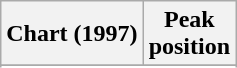<table class="wikitable sortable">
<tr>
<th align="left">Chart (1997)</th>
<th align="center">Peak<br>position</th>
</tr>
<tr>
</tr>
<tr>
</tr>
</table>
